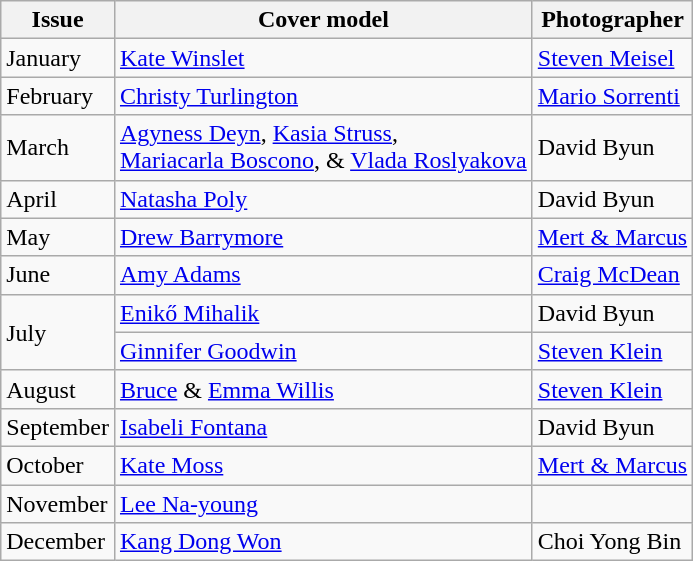<table class="sortable wikitable">
<tr>
<th>Issue</th>
<th>Cover model</th>
<th>Photographer</th>
</tr>
<tr>
<td>January</td>
<td><a href='#'>Kate Winslet</a></td>
<td><a href='#'>Steven Meisel</a></td>
</tr>
<tr>
<td>February</td>
<td><a href='#'>Christy Turlington</a></td>
<td><a href='#'>Mario Sorrenti</a></td>
</tr>
<tr>
<td>March</td>
<td><a href='#'>Agyness Deyn</a>, <a href='#'>Kasia Struss</a>,<br><a href='#'>Mariacarla Boscono</a>, & <a href='#'>Vlada Roslyakova</a></td>
<td>David Byun</td>
</tr>
<tr>
<td>April</td>
<td><a href='#'>Natasha Poly</a></td>
<td>David Byun</td>
</tr>
<tr>
<td>May</td>
<td><a href='#'>Drew Barrymore</a></td>
<td><a href='#'>Mert & Marcus</a></td>
</tr>
<tr>
<td>June</td>
<td><a href='#'>Amy Adams</a></td>
<td><a href='#'>Craig McDean</a></td>
</tr>
<tr>
<td rowspan=2>July</td>
<td><a href='#'>Enikő Mihalik</a></td>
<td>David Byun</td>
</tr>
<tr>
<td><a href='#'>Ginnifer Goodwin</a></td>
<td><a href='#'>Steven Klein</a></td>
</tr>
<tr>
<td>August</td>
<td><a href='#'>Bruce</a> & <a href='#'>Emma Willis</a></td>
<td><a href='#'>Steven Klein</a></td>
</tr>
<tr>
<td>September</td>
<td><a href='#'>Isabeli Fontana</a></td>
<td>David Byun</td>
</tr>
<tr>
<td>October</td>
<td><a href='#'>Kate Moss</a></td>
<td><a href='#'>Mert & Marcus</a></td>
</tr>
<tr>
<td>November</td>
<td><a href='#'>Lee Na-young</a></td>
<td></td>
</tr>
<tr>
<td>December</td>
<td><a href='#'>Kang Dong Won</a></td>
<td>Choi Yong Bin</td>
</tr>
</table>
